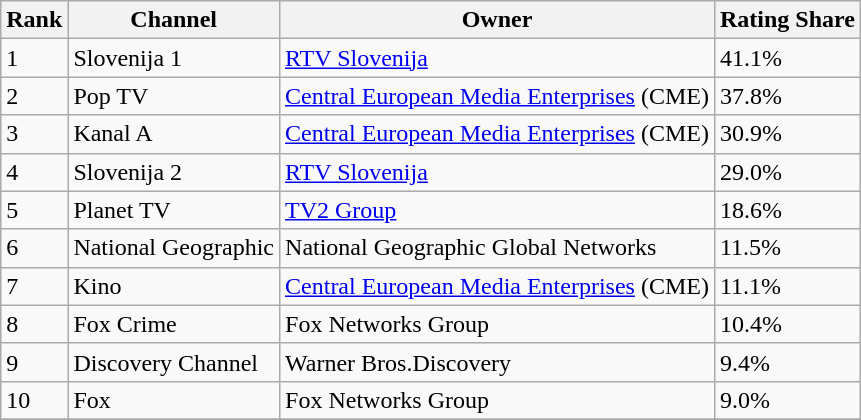<table class="wikitable sortable">
<tr>
<th>Rank</th>
<th>Channel</th>
<th>Owner</th>
<th>Rating Share</th>
</tr>
<tr>
<td>1</td>
<td>Slovenija 1</td>
<td><a href='#'>RTV Slovenija</a></td>
<td>41.1%</td>
</tr>
<tr>
<td>2</td>
<td>Pop TV</td>
<td><a href='#'>Central European Media Enterprises</a> (CME)</td>
<td>37.8%</td>
</tr>
<tr>
<td>3</td>
<td>Kanal A</td>
<td><a href='#'>Central European Media Enterprises</a> (CME)</td>
<td>30.9%</td>
</tr>
<tr>
<td>4</td>
<td>Slovenija 2</td>
<td><a href='#'>RTV Slovenija</a></td>
<td>29.0%</td>
</tr>
<tr>
<td>5</td>
<td>Planet TV</td>
<td><a href='#'>TV2 Group</a></td>
<td>18.6%</td>
</tr>
<tr>
<td>6</td>
<td>National Geographic</td>
<td>National Geographic Global Networks</td>
<td>11.5%</td>
</tr>
<tr>
<td>7</td>
<td>Kino</td>
<td><a href='#'>Central European Media Enterprises</a> (CME)</td>
<td>11.1%</td>
</tr>
<tr>
<td>8</td>
<td>Fox Crime</td>
<td>Fox Networks Group</td>
<td>10.4%</td>
</tr>
<tr>
<td>9</td>
<td>Discovery Channel</td>
<td>Warner Bros.Discovery</td>
<td>9.4%</td>
</tr>
<tr>
<td>10</td>
<td>Fox</td>
<td>Fox Networks Group</td>
<td>9.0%</td>
</tr>
<tr>
</tr>
</table>
